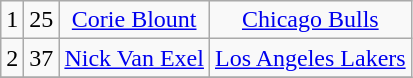<table class="wikitable">
<tr align="center" bgcolor="">
<td>1</td>
<td>25</td>
<td><a href='#'>Corie Blount</a></td>
<td><a href='#'>Chicago Bulls</a></td>
</tr>
<tr align="center" bgcolor="">
<td>2</td>
<td>37</td>
<td><a href='#'>Nick Van Exel</a></td>
<td><a href='#'>Los Angeles Lakers</a></td>
</tr>
<tr align="center" bgcolor="">
</tr>
</table>
